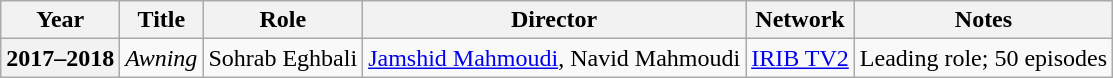<table class="wikitable plainrowheaders sortable"  style=font-size:100%>
<tr>
<th scope="col">Year</th>
<th scope="col">Title</th>
<th scope="col">Role</th>
<th scope="col">Director</th>
<th scope="col" class="unsortable">Network</th>
<th scope="col" class="unsortable">Notes</th>
</tr>
<tr>
<th scope=row>2017–2018</th>
<td><em>Awning</em></td>
<td>Sohrab Eghbali</td>
<td><a href='#'>Jamshid Mahmoudi</a>, Navid Mahmoudi</td>
<td><a href='#'>IRIB TV2</a></td>
<td>Leading role; 50 episodes</td>
</tr>
</table>
